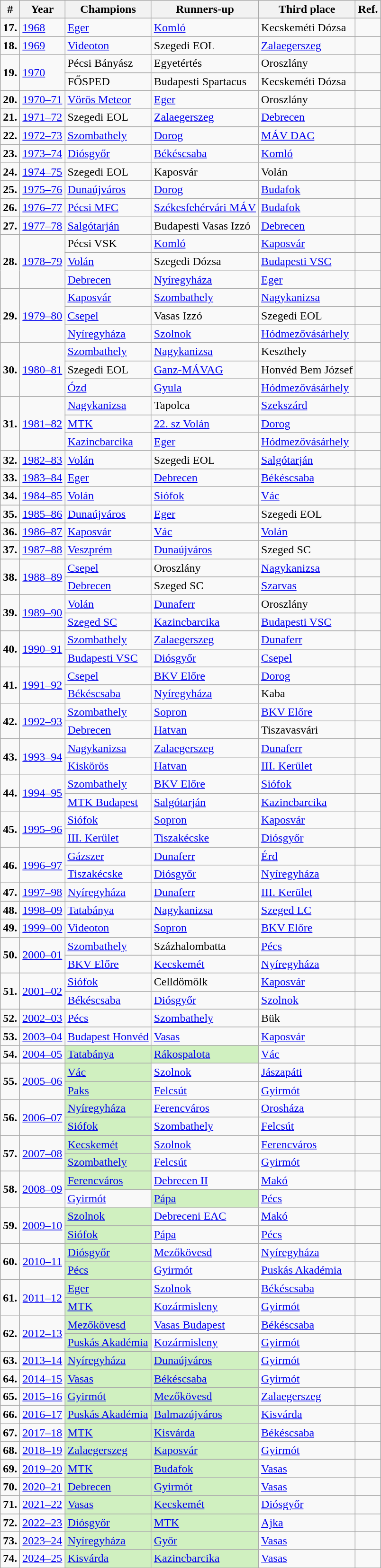<table class="wikitable sortable">
<tr>
<th>#</th>
<th>Year</th>
<th>Champions</th>
<th>Runners-up</th>
<th>Third place</th>
<th>Ref.</th>
</tr>
<tr>
<td><strong>17.</strong></td>
<td><a href='#'>1968</a></td>
<td><a href='#'>Eger</a></td>
<td><a href='#'>Komló</a></td>
<td>Kecskeméti Dózsa</td>
<td></td>
</tr>
<tr>
<td><strong>18.</strong></td>
<td><a href='#'>1969</a></td>
<td><a href='#'>Videoton</a></td>
<td>Szegedi EOL</td>
<td><a href='#'>Zalaegerszeg</a></td>
<td></td>
</tr>
<tr>
<td rowspan="2"><strong>19.</strong></td>
<td rowspan="2"><a href='#'>1970</a></td>
<td>Pécsi Bányász</td>
<td>Egyetértés</td>
<td>Oroszlány</td>
<td></td>
</tr>
<tr>
<td>FŐSPED</td>
<td>Budapesti Spartacus</td>
<td>Kecskeméti Dózsa</td>
<td></td>
</tr>
<tr>
<td><strong>20.</strong></td>
<td><a href='#'>1970–71</a></td>
<td><a href='#'>Vörös Meteor</a></td>
<td><a href='#'>Eger</a></td>
<td>Oroszlány</td>
<td></td>
</tr>
<tr>
<td><strong>21.</strong></td>
<td><a href='#'>1971–72</a></td>
<td>Szegedi EOL</td>
<td><a href='#'>Zalaegerszeg</a></td>
<td><a href='#'>Debrecen</a></td>
<td></td>
</tr>
<tr>
<td><strong>22.</strong></td>
<td><a href='#'>1972–73</a></td>
<td><a href='#'>Szombathely</a></td>
<td><a href='#'>Dorog</a></td>
<td><a href='#'>MÁV DAC</a></td>
<td></td>
</tr>
<tr>
<td><strong>23.</strong></td>
<td><a href='#'>1973–74</a></td>
<td><a href='#'>Diósgyőr</a></td>
<td><a href='#'>Békéscsaba</a></td>
<td><a href='#'>Komló</a></td>
<td></td>
</tr>
<tr>
<td><strong>24.</strong></td>
<td><a href='#'>1974–75</a></td>
<td>Szegedi EOL</td>
<td>Kaposvár</td>
<td>Volán</td>
<td></td>
</tr>
<tr>
<td><strong>25.</strong></td>
<td><a href='#'>1975–76</a></td>
<td><a href='#'>Dunaújváros</a></td>
<td><a href='#'>Dorog</a></td>
<td><a href='#'>Budafok</a></td>
<td></td>
</tr>
<tr>
<td><strong>26.</strong></td>
<td><a href='#'>1976–77</a></td>
<td><a href='#'>Pécsi MFC</a></td>
<td><a href='#'>Székesfehérvári MÁV</a></td>
<td><a href='#'>Budafok</a></td>
<td></td>
</tr>
<tr>
<td><strong>27.</strong></td>
<td><a href='#'>1977–78</a></td>
<td><a href='#'>Salgótarján</a></td>
<td>Budapesti Vasas Izzó</td>
<td><a href='#'>Debrecen</a></td>
<td></td>
</tr>
<tr>
<td rowspan="3"><strong>28.</strong></td>
<td rowspan="3"><a href='#'>1978–79</a></td>
<td>Pécsi VSK</td>
<td><a href='#'>Komló</a></td>
<td><a href='#'>Kaposvár</a></td>
<td></td>
</tr>
<tr>
<td><a href='#'>Volán</a></td>
<td>Szegedi Dózsa</td>
<td><a href='#'>Budapesti VSC</a></td>
<td></td>
</tr>
<tr>
<td><a href='#'>Debrecen</a></td>
<td><a href='#'>Nyíregyháza</a></td>
<td><a href='#'>Eger</a></td>
<td></td>
</tr>
<tr>
<td rowspan="3"><strong>29.</strong></td>
<td rowspan="3"><a href='#'>1979–80</a></td>
<td><a href='#'>Kaposvár</a></td>
<td><a href='#'>Szombathely</a></td>
<td><a href='#'>Nagykanizsa</a></td>
<td></td>
</tr>
<tr>
<td><a href='#'>Csepel</a></td>
<td>Vasas Izzó</td>
<td>Szegedi EOL</td>
<td></td>
</tr>
<tr>
<td><a href='#'>Nyíregyháza</a></td>
<td><a href='#'>Szolnok</a></td>
<td><a href='#'>Hódmezővásárhely</a></td>
<td></td>
</tr>
<tr>
<td rowspan="3"><strong>30.</strong></td>
<td rowspan="3"><a href='#'>1980–81</a></td>
<td><a href='#'>Szombathely</a></td>
<td><a href='#'>Nagykanizsa</a></td>
<td>Keszthely</td>
<td></td>
</tr>
<tr>
<td>Szegedi EOL</td>
<td><a href='#'>Ganz-MÁVAG</a></td>
<td>Honvéd Bem József</td>
<td></td>
</tr>
<tr>
<td><a href='#'>Ózd</a></td>
<td><a href='#'>Gyula</a></td>
<td><a href='#'>Hódmezővásárhely</a></td>
<td></td>
</tr>
<tr>
<td rowspan="3"><strong>31.</strong></td>
<td rowspan="3"><a href='#'>1981–82</a></td>
<td><a href='#'>Nagykanizsa</a></td>
<td>Tapolca</td>
<td><a href='#'>Szekszárd</a></td>
<td></td>
</tr>
<tr>
<td><a href='#'>MTK</a></td>
<td><a href='#'>22. sz Volán</a></td>
<td><a href='#'>Dorog</a></td>
<td></td>
</tr>
<tr>
<td><a href='#'>Kazincbarcika</a></td>
<td><a href='#'>Eger</a></td>
<td><a href='#'>Hódmezővásárhely</a></td>
<td></td>
</tr>
<tr>
<td><strong>32.</strong></td>
<td><a href='#'>1982–83</a></td>
<td><a href='#'>Volán</a></td>
<td>Szegedi EOL</td>
<td><a href='#'>Salgótarján</a></td>
<td></td>
</tr>
<tr>
<td><strong>33.</strong></td>
<td><a href='#'>1983–84</a></td>
<td><a href='#'>Eger</a></td>
<td><a href='#'>Debrecen</a></td>
<td><a href='#'>Békéscsaba</a></td>
<td></td>
</tr>
<tr>
<td><strong>34.</strong></td>
<td><a href='#'>1984–85</a></td>
<td><a href='#'>Volán</a></td>
<td><a href='#'>Siófok</a></td>
<td><a href='#'>Vác</a></td>
<td></td>
</tr>
<tr>
<td><strong>35.</strong></td>
<td><a href='#'>1985–86</a></td>
<td><a href='#'>Dunaújváros</a></td>
<td><a href='#'>Eger</a></td>
<td>Szegedi EOL</td>
<td></td>
</tr>
<tr>
<td><strong>36.</strong></td>
<td><a href='#'>1986–87</a></td>
<td><a href='#'>Kaposvár</a></td>
<td><a href='#'>Vác</a></td>
<td><a href='#'>Volán</a></td>
<td></td>
</tr>
<tr>
<td><strong>37.</strong></td>
<td><a href='#'>1987–88</a></td>
<td><a href='#'>Veszprém</a></td>
<td><a href='#'>Dunaújváros</a></td>
<td>Szeged SC</td>
<td></td>
</tr>
<tr>
<td rowspan="2"><strong>38.</strong></td>
<td rowspan="2"><a href='#'>1988–89</a></td>
<td><a href='#'>Csepel</a></td>
<td>Oroszlány</td>
<td><a href='#'>Nagykanizsa</a></td>
<td></td>
</tr>
<tr>
<td><a href='#'>Debrecen</a></td>
<td>Szeged SC</td>
<td><a href='#'>Szarvas</a></td>
<td></td>
</tr>
<tr>
<td rowspan="2"><strong>39.</strong></td>
<td rowspan="2"><a href='#'>1989–90</a></td>
<td><a href='#'>Volán</a></td>
<td><a href='#'>Dunaferr</a></td>
<td>Oroszlány</td>
<td></td>
</tr>
<tr>
<td><a href='#'>Szeged SC</a></td>
<td><a href='#'>Kazincbarcika</a></td>
<td><a href='#'>Budapesti VSC</a></td>
<td></td>
</tr>
<tr>
<td rowspan="2"><strong>40.</strong></td>
<td rowspan="2"><a href='#'>1990–91</a></td>
<td><a href='#'>Szombathely</a></td>
<td><a href='#'>Zalaegerszeg</a></td>
<td><a href='#'>Dunaferr</a></td>
<td></td>
</tr>
<tr>
<td><a href='#'>Budapesti VSC</a></td>
<td><a href='#'>Diósgyőr</a></td>
<td><a href='#'>Csepel</a></td>
<td></td>
</tr>
<tr>
<td rowspan="2"><strong>41.</strong></td>
<td rowspan="2"><a href='#'>1991–92</a></td>
<td><a href='#'>Csepel</a></td>
<td><a href='#'>BKV Előre</a></td>
<td><a href='#'>Dorog</a></td>
<td></td>
</tr>
<tr>
<td><a href='#'>Békéscsaba</a></td>
<td><a href='#'>Nyíregyháza</a></td>
<td>Kaba</td>
<td></td>
</tr>
<tr>
<td rowspan="2"><strong>42.</strong></td>
<td rowspan="2"><a href='#'>1992–93</a></td>
<td><a href='#'>Szombathely</a></td>
<td><a href='#'>Sopron</a></td>
<td><a href='#'>BKV Előre</a></td>
<td></td>
</tr>
<tr>
<td><a href='#'>Debrecen</a></td>
<td><a href='#'>Hatvan</a></td>
<td>Tiszavasvári</td>
<td></td>
</tr>
<tr>
<td rowspan="2"><strong>43.</strong></td>
<td rowspan="2"><a href='#'>1993–94</a></td>
<td><a href='#'>Nagykanizsa</a></td>
<td><a href='#'>Zalaegerszeg</a></td>
<td><a href='#'>Dunaferr</a></td>
<td></td>
</tr>
<tr>
<td><a href='#'>Kiskörös</a></td>
<td><a href='#'>Hatvan</a></td>
<td><a href='#'>III. Kerület</a></td>
<td></td>
</tr>
<tr>
<td rowspan="2"><strong>44.</strong></td>
<td rowspan="2"><a href='#'>1994–95</a></td>
<td><a href='#'>Szombathely</a></td>
<td><a href='#'>BKV Előre</a></td>
<td><a href='#'>Siófok</a></td>
<td></td>
</tr>
<tr>
<td><a href='#'>MTK Budapest</a></td>
<td><a href='#'>Salgótarján</a></td>
<td><a href='#'>Kazincbarcika</a></td>
<td></td>
</tr>
<tr>
<td rowspan="2"><strong>45.</strong></td>
<td rowspan="2"><a href='#'>1995–96</a></td>
<td><a href='#'>Siófok</a></td>
<td><a href='#'>Sopron</a></td>
<td><a href='#'>Kaposvár</a></td>
<td></td>
</tr>
<tr>
<td><a href='#'>III. Kerület</a></td>
<td><a href='#'>Tiszakécske</a></td>
<td><a href='#'>Diósgyőr</a></td>
<td></td>
</tr>
<tr>
<td rowspan="2"><strong>46.</strong></td>
<td rowspan="2"><a href='#'>1996–97</a></td>
<td><a href='#'>Gázszer</a></td>
<td><a href='#'>Dunaferr</a></td>
<td><a href='#'>Érd</a></td>
<td></td>
</tr>
<tr>
<td><a href='#'>Tiszakécske</a></td>
<td><a href='#'>Diósgyőr</a></td>
<td><a href='#'>Nyíregyháza</a></td>
<td></td>
</tr>
<tr>
<td><strong>47.</strong></td>
<td><a href='#'>1997–98</a></td>
<td><a href='#'>Nyíregyháza</a></td>
<td><a href='#'>Dunaferr</a></td>
<td><a href='#'>III. Kerület</a></td>
<td></td>
</tr>
<tr>
<td><strong>48.</strong></td>
<td><a href='#'>1998–09</a></td>
<td><a href='#'>Tatabánya</a></td>
<td><a href='#'>Nagykanizsa</a></td>
<td><a href='#'>Szeged LC</a></td>
<td></td>
</tr>
<tr>
<td><strong>49.</strong></td>
<td><a href='#'>1999–00</a></td>
<td><a href='#'>Videoton</a></td>
<td><a href='#'>Sopron</a></td>
<td><a href='#'>BKV Előre</a></td>
<td></td>
</tr>
<tr>
<td rowspan="2"><strong>50.</strong></td>
<td rowspan="2"><a href='#'>2000–01</a></td>
<td><a href='#'>Szombathely</a></td>
<td>Százhalombatta</td>
<td><a href='#'>Pécs</a></td>
<td></td>
</tr>
<tr>
<td><a href='#'>BKV Előre</a></td>
<td><a href='#'>Kecskemét</a></td>
<td><a href='#'>Nyíregyháza</a></td>
<td></td>
</tr>
<tr>
<td rowspan="2"><strong>51.</strong></td>
<td rowspan="2"><a href='#'>2001–02</a></td>
<td><a href='#'>Siófok</a></td>
<td>Celldömölk</td>
<td><a href='#'>Kaposvár</a></td>
<td></td>
</tr>
<tr>
<td><a href='#'>Békéscsaba</a></td>
<td><a href='#'>Diósgyőr</a></td>
<td><a href='#'>Szolnok</a></td>
<td></td>
</tr>
<tr>
<td><strong>52.</strong></td>
<td><a href='#'>2002–03</a></td>
<td><a href='#'>Pécs</a></td>
<td><a href='#'>Szombathely</a></td>
<td>Bük</td>
<td></td>
</tr>
<tr>
<td><strong>53.</strong></td>
<td><a href='#'>2003–04</a></td>
<td><a href='#'>Budapest Honvéd</a></td>
<td><a href='#'>Vasas</a></td>
<td><a href='#'>Kaposvár</a></td>
<td></td>
</tr>
<tr>
<td><strong>54.</strong></td>
<td><a href='#'>2004–05</a></td>
<td ! style="background:#D0F0C0;"><a href='#'>Tatabánya</a></td>
<td ! style="background:#D0F0C0;"><a href='#'>Rákospalota</a></td>
<td><a href='#'>Vác</a></td>
<td></td>
</tr>
<tr>
<td rowspan="2"><strong>55.</strong></td>
<td rowspan="2"><a href='#'>2005–06</a></td>
<td ! style="background:#D0F0C0;"><a href='#'>Vác</a></td>
<td><a href='#'>Szolnok</a></td>
<td><a href='#'>Jászapáti</a></td>
<td></td>
</tr>
<tr>
<td ! style="background:#D0F0C0;"><a href='#'>Paks</a></td>
<td><a href='#'>Felcsút</a></td>
<td><a href='#'>Gyirmót</a></td>
<td></td>
</tr>
<tr>
<td rowspan="2"><strong>56.</strong></td>
<td rowspan="2"><a href='#'>2006–07</a></td>
<td ! style="background:#D0F0C0;"><a href='#'>Nyíregyháza</a></td>
<td><a href='#'>Ferencváros</a></td>
<td><a href='#'>Orosháza</a></td>
<td></td>
</tr>
<tr>
<td ! style="background:#D0F0C0;"><a href='#'>Siófok</a></td>
<td><a href='#'>Szombathely</a></td>
<td><a href='#'>Felcsút</a></td>
<td></td>
</tr>
<tr>
<td rowspan="2"><strong>57.</strong></td>
<td rowspan="2"><a href='#'>2007–08</a></td>
<td ! style="background:#D0F0C0;"><a href='#'>Kecskemét</a></td>
<td><a href='#'>Szolnok</a></td>
<td><a href='#'>Ferencváros</a></td>
<td></td>
</tr>
<tr>
<td ! style="background:#D0F0C0;"><a href='#'>Szombathely</a></td>
<td><a href='#'>Felcsút</a></td>
<td><a href='#'>Gyirmót</a></td>
<td></td>
</tr>
<tr>
<td rowspan="2"><strong>58.</strong></td>
<td rowspan="2"><a href='#'>2008–09</a></td>
<td ! style="background:#D0F0C0;"><a href='#'>Ferencváros</a></td>
<td><a href='#'>Debrecen II</a></td>
<td><a href='#'>Makó</a></td>
<td></td>
</tr>
<tr>
<td><a href='#'>Gyirmót</a></td>
<td ! style="background:#D0F0C0;"><a href='#'>Pápa</a></td>
<td><a href='#'>Pécs</a></td>
<td></td>
</tr>
<tr>
<td rowspan="2"><strong>59.</strong></td>
<td rowspan="2"><a href='#'>2009–10</a></td>
<td ! style="background:#D0F0C0;"><a href='#'>Szolnok</a></td>
<td><a href='#'>Debreceni EAC</a></td>
<td><a href='#'>Makó</a></td>
<td></td>
</tr>
<tr>
<td ! style="background:#D0F0C0;"><a href='#'>Siófok</a></td>
<td><a href='#'>Pápa</a></td>
<td><a href='#'>Pécs</a></td>
<td></td>
</tr>
<tr>
<td rowspan="2"><strong>60.</strong></td>
<td rowspan="2" align=center><a href='#'>2010–11</a></td>
<td ! style="background:#D0F0C0;"><a href='#'>Diósgyőr</a></td>
<td><a href='#'>Mezőkövesd</a></td>
<td><a href='#'>Nyíregyháza</a></td>
<td></td>
</tr>
<tr>
<td ! style="background:#D0F0C0;"><a href='#'>Pécs</a></td>
<td><a href='#'>Gyirmót</a></td>
<td><a href='#'>Puskás Akadémia</a></td>
<td></td>
</tr>
<tr>
<td rowspan="2"><strong>61.</strong></td>
<td rowspan="2" align=center><a href='#'>2011–12</a></td>
<td ! style="background:#D0F0C0;"><a href='#'>Eger</a></td>
<td><a href='#'>Szolnok</a></td>
<td><a href='#'>Békéscsaba</a></td>
<td></td>
</tr>
<tr>
<td ! style="background:#D0F0C0;"><a href='#'>MTK</a></td>
<td><a href='#'>Kozármisleny</a></td>
<td><a href='#'>Gyirmót</a></td>
<td></td>
</tr>
<tr>
<td rowspan="2"><strong>62.</strong></td>
<td rowspan="2" align=center><a href='#'>2012–13</a></td>
<td ! style="background:#D0F0C0;"><a href='#'>Mezőkövesd</a></td>
<td><a href='#'>Vasas Budapest</a></td>
<td><a href='#'>Békéscsaba</a></td>
<td></td>
</tr>
<tr>
<td ! style="background:#D0F0C0;"><a href='#'>Puskás Akadémia</a></td>
<td><a href='#'>Kozármisleny</a></td>
<td><a href='#'>Gyirmót</a></td>
<td></td>
</tr>
<tr>
<td><strong>63.</strong></td>
<td align=center><a href='#'>2013–14</a></td>
<td ! style="background:#D0F0C0;"><a href='#'>Nyíregyháza</a></td>
<td ! style="background:#D0F0C0;"><a href='#'>Dunaújváros</a></td>
<td><a href='#'>Gyirmót</a></td>
<td></td>
</tr>
<tr>
<td><strong>64.</strong></td>
<td align=center><a href='#'>2014–15</a></td>
<td ! style="background:#D0F0C0;"><a href='#'>Vasas</a></td>
<td ! style="background:#D0F0C0;"><a href='#'>Békéscsaba</a></td>
<td><a href='#'>Gyirmót</a></td>
<td></td>
</tr>
<tr>
<td><strong>65.</strong></td>
<td align=center><a href='#'>2015–16</a></td>
<td ! style="background:#D0F0C0;"><a href='#'>Gyirmót</a></td>
<td ! style="background:#D0F0C0;"><a href='#'>Mezőkövesd</a></td>
<td><a href='#'>Zalaegerszeg</a></td>
<td></td>
</tr>
<tr>
<td><strong>66.</strong></td>
<td align=center><a href='#'>2016–17</a></td>
<td ! style="background:#D0F0C0;"><a href='#'>Puskás Akadémia</a></td>
<td ! style="background:#D0F0C0;"><a href='#'>Balmazújváros</a></td>
<td><a href='#'>Kisvárda</a></td>
<td></td>
</tr>
<tr>
<td><strong>67.</strong></td>
<td align=center><a href='#'>2017–18</a></td>
<td ! style="background:#D0F0C0;"><a href='#'>MTK</a></td>
<td ! style="background:#D0F0C0;"><a href='#'>Kisvárda</a></td>
<td><a href='#'>Békéscsaba</a></td>
<td></td>
</tr>
<tr>
<td><strong>68.</strong></td>
<td align=center><a href='#'>2018–19</a></td>
<td ! style="background:#D0F0C0;"><a href='#'>Zalaegerszeg</a></td>
<td ! style="background:#D0F0C0;"><a href='#'>Kaposvár</a></td>
<td><a href='#'>Gyirmót</a></td>
<td></td>
</tr>
<tr>
<td><strong>69.</strong></td>
<td align=center><a href='#'>2019–20</a></td>
<td ! style="background:#D0F0C0;"><a href='#'>MTK</a></td>
<td ! style="background:#D0F0C0;"><a href='#'>Budafok</a></td>
<td><a href='#'>Vasas</a></td>
<td></td>
</tr>
<tr>
<td><strong>70.</strong></td>
<td align=center><a href='#'>2020–21</a></td>
<td ! style="background:#D0F0C0;"><a href='#'>Debrecen</a></td>
<td ! style="background:#D0F0C0;"><a href='#'>Gyirmót</a></td>
<td><a href='#'>Vasas</a></td>
<td></td>
</tr>
<tr>
<td><strong>71.</strong></td>
<td align=center><a href='#'>2021–22</a></td>
<td ! style="background:#D0F0C0;"><a href='#'>Vasas</a></td>
<td ! style="background:#D0F0C0;"><a href='#'>Kecskemét</a></td>
<td><a href='#'>Diósgyőr</a></td>
<td></td>
</tr>
<tr>
<td><strong>72.</strong></td>
<td align=center><a href='#'>2022–23</a></td>
<td ! style="background:#D0F0C0;"><a href='#'>Diósgyőr</a></td>
<td ! style="background:#D0F0C0;"><a href='#'>MTK</a></td>
<td><a href='#'>Ajka</a></td>
<td></td>
</tr>
<tr>
<td><strong>73.</strong></td>
<td align=center><a href='#'>2023–24</a></td>
<td ! style="background:#D0F0C0;"><a href='#'>Nyíregyháza</a></td>
<td ! style="background:#D0F0C0;"><a href='#'>Győr</a></td>
<td><a href='#'>Vasas</a></td>
<td></td>
</tr>
<tr>
<td><strong>74.</strong></td>
<td align=center><a href='#'>2024–25</a></td>
<td ! style="background:#D0F0C0;"><a href='#'>Kisvárda</a></td>
<td ! style="background:#D0F0C0;"><a href='#'>Kazincbarcika</a></td>
<td><a href='#'>Vasas</a></td>
<td></td>
</tr>
</table>
